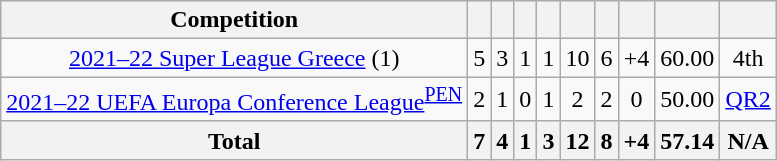<table class="wikitable" style="text-align:center">
<tr>
<th>Competition</th>
<th></th>
<th></th>
<th></th>
<th></th>
<th></th>
<th></th>
<th></th>
<th></th>
<th></th>
</tr>
<tr>
<td><a href='#'>2021–22 Super League Greece</a> (1)</td>
<td>5</td>
<td>3</td>
<td>1</td>
<td>1</td>
<td>10</td>
<td>6</td>
<td>+4</td>
<td>60.00</td>
<td>4th</td>
</tr>
<tr>
<td><a href='#'>2021–22 UEFA Europa Conference League</a><sup><a href='#'>PEN</a></sup></td>
<td>2</td>
<td>1</td>
<td>0</td>
<td>1</td>
<td>2</td>
<td>2</td>
<td>0</td>
<td>50.00</td>
<td><a href='#'>QR2</a></td>
</tr>
<tr>
<th>Total</th>
<th>7</th>
<th>4</th>
<th>1</th>
<th>3</th>
<th>12</th>
<th>8</th>
<th>+4</th>
<th>57.14</th>
<th>N/A</th>
</tr>
</table>
